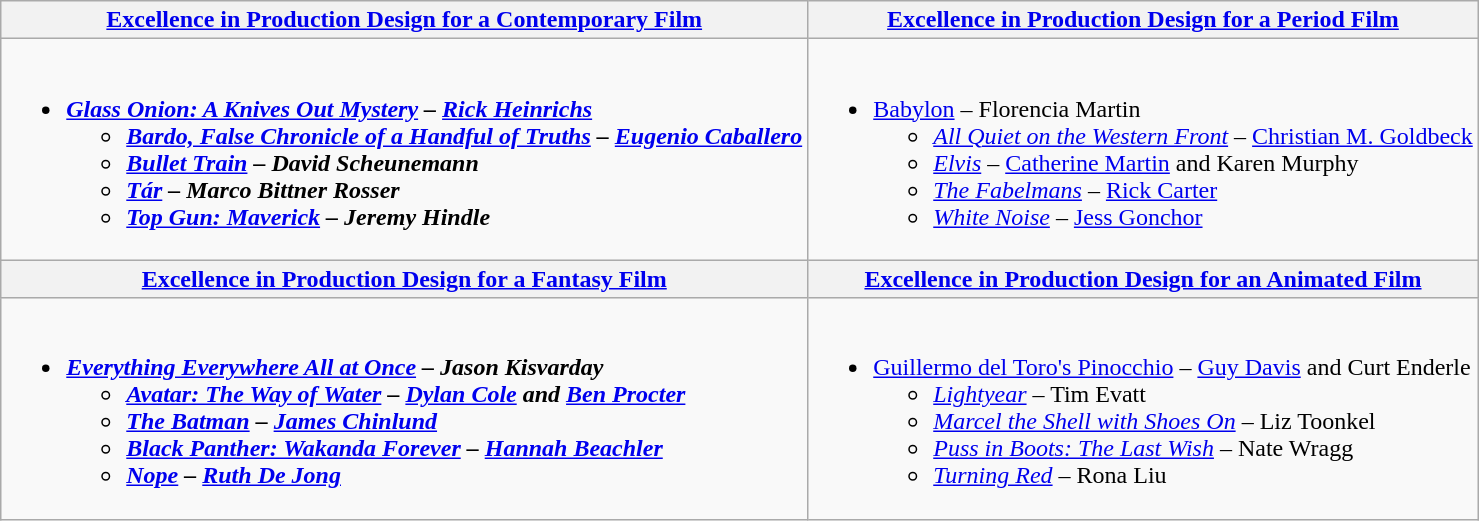<table class=wikitable style="width=100%">
<tr>
<th style="width=50%"><a href='#'>Excellence in Production Design for a Contemporary Film</a></th>
<th style="width=50%"><a href='#'>Excellence in Production Design for a Period Film</a></th>
</tr>
<tr>
<td valign="top"><br><ul><li><strong><em><a href='#'>Glass Onion: A Knives Out Mystery</a><em> – <a href='#'>Rick Heinrichs</a><strong><ul><li></em><a href='#'>Bardo, False Chronicle of a Handful of Truths</a><em> – <a href='#'>Eugenio Caballero</a></li><li></em><a href='#'>Bullet Train</a><em> – David Scheunemann</li><li></em><a href='#'>Tár</a><em> – Marco Bittner Rosser</li><li></em><a href='#'>Top Gun: Maverick</a><em> – Jeremy Hindle</li></ul></li></ul></td>
<td><br><ul><li></em></strong><a href='#'>Babylon</a></em> – Florencia Martin</strong><ul><li><em><a href='#'>All Quiet on the Western Front</a></em> – <a href='#'>Christian M. Goldbeck</a></li><li><em><a href='#'>Elvis</a></em> – <a href='#'>Catherine Martin</a> and Karen Murphy</li><li><em><a href='#'>The Fabelmans</a></em> – <a href='#'>Rick Carter</a></li><li><em><a href='#'>White Noise</a></em> – <a href='#'>Jess Gonchor</a></li></ul></li></ul></td>
</tr>
<tr>
<th style="width=50%"><a href='#'>Excellence in Production Design for a Fantasy Film</a></th>
<th style="width=50%"><a href='#'>Excellence in Production Design for an Animated Film</a></th>
</tr>
<tr>
<td valign="top"><br><ul><li><strong><em><a href='#'>Everything Everywhere All at Once</a><em> – Jason Kisvarday<strong><ul><li></em><a href='#'>Avatar: The Way of Water</a><em> – <a href='#'>Dylan Cole</a> and <a href='#'>Ben Procter</a></li><li></em><a href='#'>The Batman</a><em> – <a href='#'>James Chinlund</a></li><li></em><a href='#'>Black Panther: Wakanda Forever</a><em> – <a href='#'>Hannah Beachler</a></li><li></em><a href='#'>Nope</a><em> – <a href='#'>Ruth De Jong</a></li></ul></li></ul></td>
<td><br><ul><li></em></strong><a href='#'>Guillermo del Toro's Pinocchio</a></em> – <a href='#'>Guy Davis</a> and Curt Enderle</strong><ul><li><em><a href='#'>Lightyear</a></em> – Tim Evatt</li><li><em><a href='#'>Marcel the Shell with Shoes On</a></em> – Liz Toonkel</li><li><em><a href='#'>Puss in Boots: The Last Wish</a></em> – Nate Wragg</li><li><em><a href='#'>Turning Red</a></em> – Rona Liu</li></ul></li></ul></td>
</tr>
</table>
